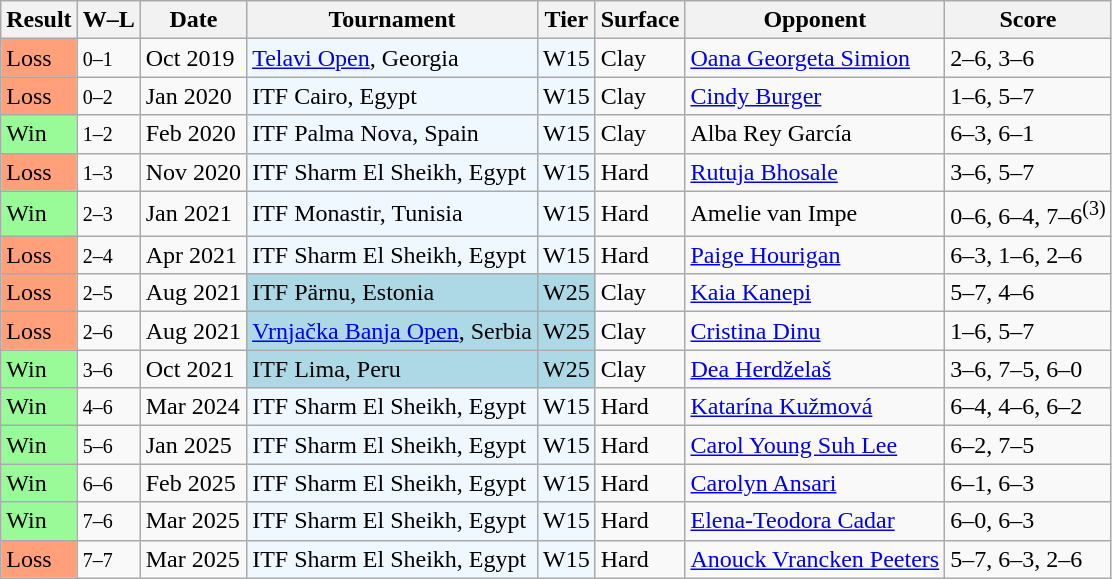<table class="sortable wikitable">
<tr>
<th>Result</th>
<th class="unsortable">W–L</th>
<th>Date</th>
<th>Tournament</th>
<th>Tier</th>
<th>Surface</th>
<th>Opponent</th>
<th class="unsortable">Score</th>
</tr>
<tr>
<td style="background:#ffa07a">Loss</td>
<td><small>0–1</small></td>
<td>Oct 2019</td>
<td style="background:#f0f8ff;"><a href='#'>Telavi Open</a>, Georgia</td>
<td style="background:#f0f8ff;">W15</td>
<td>Clay</td>
<td> <a href='#'>Oana Georgeta Simion</a></td>
<td>2–6, 3–6</td>
</tr>
<tr>
<td style="background:#ffa07a">Loss</td>
<td><small>0–2</small></td>
<td>Jan 2020</td>
<td style="background:#f0f8ff;">ITF Cairo, Egypt</td>
<td style="background:#f0f8ff;">W15</td>
<td>Clay</td>
<td> <a href='#'>Cindy Burger</a></td>
<td>1–6, 5–7</td>
</tr>
<tr>
<td style="background:#98fb98;">Win</td>
<td><small>1–2</small></td>
<td>Feb 2020</td>
<td style="background:#f0f8ff;">ITF Palma Nova, Spain</td>
<td style="background:#f0f8ff;">W15</td>
<td>Clay</td>
<td> Alba Rey García</td>
<td>6–3, 6–1</td>
</tr>
<tr>
<td style="background:#ffa07a">Loss</td>
<td><small>1–3</small></td>
<td>Nov 2020</td>
<td style="background:#f0f8ff;">ITF Sharm El Sheikh, Egypt</td>
<td style="background:#f0f8ff;">W15</td>
<td>Hard</td>
<td> <a href='#'>Rutuja Bhosale</a></td>
<td>3–6, 5–7</td>
</tr>
<tr>
<td style="background:#98fb98;">Win</td>
<td><small>2–3</small></td>
<td>Jan 2021</td>
<td style="background:#f0f8ff;">ITF Monastir, Tunisia</td>
<td style="background:#f0f8ff;">W15</td>
<td>Hard</td>
<td> Amelie van Impe</td>
<td>0–6, 6–4, 7–6<sup>(3)</sup></td>
</tr>
<tr>
<td style="background:#ffa07a">Loss</td>
<td><small>2–4</small></td>
<td>Apr 2021</td>
<td style="background:#f0f8ff;">ITF Sharm El Sheikh, Egypt</td>
<td style="background:#f0f8ff;">W15</td>
<td>Hard</td>
<td> <a href='#'>Paige Hourigan</a></td>
<td>6–3, 1–6, 2–6</td>
</tr>
<tr>
<td style="background:#ffa07a">Loss</td>
<td><small>2–5</small></td>
<td>Aug 2021</td>
<td style="background:lightblue;">ITF Pärnu, Estonia</td>
<td style="background:lightblue;">W25</td>
<td>Clay</td>
<td> <a href='#'>Kaia Kanepi</a></td>
<td>5–7, 4–6</td>
</tr>
<tr>
<td style="background:#ffa07a">Loss</td>
<td><small>2–6</small></td>
<td>Aug 2021</td>
<td style="background:lightblue;"><a href='#'>Vrnjačka Banja Open</a>, Serbia</td>
<td style="background:lightblue;">W25</td>
<td>Clay</td>
<td> <a href='#'>Cristina Dinu</a></td>
<td>1–6, 5–7</td>
</tr>
<tr>
<td style="background:#98fb98;">Win</td>
<td><small>3–6</small></td>
<td>Oct 2021</td>
<td style="background:lightblue;">ITF Lima, Peru</td>
<td style="background:lightblue;">W25</td>
<td>Clay</td>
<td> <a href='#'>Dea Herdželaš</a></td>
<td>3–6, 7–5, 6–0</td>
</tr>
<tr>
<td style="background:#98fb98;">Win</td>
<td><small>4–6</small></td>
<td>Mar 2024</td>
<td style="background:#f0f8ff;">ITF Sharm El Sheikh, Egypt</td>
<td style="background:#f0f8ff;">W15</td>
<td>Hard</td>
<td> <a href='#'>Katarína Kužmová</a></td>
<td>6–4, 4–6, 6–2</td>
</tr>
<tr>
<td style="background:#98fb98;">Win</td>
<td><small>5–6</small></td>
<td>Jan 2025</td>
<td style="background:#f0f8ff;">ITF Sharm El Sheikh, Egypt</td>
<td style="background:#f0f8ff;">W15</td>
<td>Hard</td>
<td> <a href='#'>Carol Young Suh Lee</a></td>
<td>6–2, 7–5</td>
</tr>
<tr>
<td style="background:#98fb98;">Win</td>
<td><small>6–6</small></td>
<td>Feb 2025</td>
<td style="background:#f0f8ff;">ITF Sharm El Sheikh, Egypt</td>
<td style="background:#f0f8ff;">W15</td>
<td>Hard</td>
<td> <a href='#'>Carolyn Ansari</a></td>
<td>6–1, 6–3</td>
</tr>
<tr>
<td style="background:#98fb98;">Win</td>
<td><small>7–6</small></td>
<td>Mar 2025</td>
<td style="background:#f0f8ff;">ITF Sharm El Sheikh, Egypt</td>
<td style="background:#f0f8ff;">W15</td>
<td>Hard</td>
<td> <a href='#'>Elena-Teodora Cadar</a></td>
<td>6–0, 6–3</td>
</tr>
<tr>
<td style="background:#ffa07a">Loss</td>
<td><small>7–7</small></td>
<td>Mar 2025</td>
<td style="background:#f0f8ff;">ITF Sharm El Sheikh, Egypt</td>
<td style="background:#f0f8ff;">W15</td>
<td>Hard</td>
<td> <a href='#'>Anouck Vrancken Peeters</a></td>
<td>5–7, 6–3, 2–6</td>
</tr>
</table>
